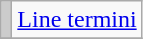<table class="wikitable sortable" style="font-size:100%">
<tr>
<td style="background-color:#CCCCCC"></td>
<td><a href='#'>Line termini</a></td>
</tr>
<tr>
</tr>
</table>
